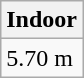<table class="wikitable" border="1" align="upright">
<tr>
<th>Indoor</th>
</tr>
<tr>
<td>5.70 m</td>
</tr>
</table>
